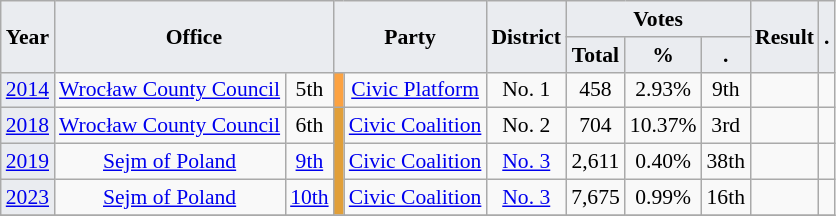<table class="wikitable" style="font-size:90%; text-align:center;">
<tr>
<th style="background-color:#EAECF0;" rowspan=2>Year</th>
<th colspan="2" rowspan="2" style="background-color:#EAECF0;">Office</th>
<th style="background-color:#EAECF0;" colspan=2 rowspan=2>Party</th>
<th style="background-color:#EAECF0;" colspan=1 rowspan=2>District</th>
<th style="background-color:#EAECF0;" colspan=3>Votes</th>
<th style="background-color:#EAECF0;" rowspan=2>Result</th>
<th style="background-color:#EAECF0;" rowspan=2>.</th>
</tr>
<tr>
<th style="background-color:#EAECF0;">Total</th>
<th style="background-color:#EAECF0;">%</th>
<th style="background-color:#EAECF0;">.</th>
</tr>
<tr>
<td style="background-color:#EAECF0;"><a href='#'>2014</a></td>
<td><a href='#'>Wrocław County Council</a></td>
<td>5th</td>
<td style="background-color:#FCA241;;"></td>
<td><a href='#'>Civic Platform</a></td>
<td>No. 1</td>
<td>458</td>
<td>2.93%</td>
<td>9th</td>
<td></td>
<td></td>
</tr>
<tr>
<td style="background-color:#EAECF0;"><a href='#'>2018</a></td>
<td><a href='#'>Wrocław County Council</a></td>
<td>6th</td>
<td rowspan=3 style="background-color:#E19F39;;"></td>
<td><a href='#'>Civic Coalition</a></td>
<td>No. 2</td>
<td>704</td>
<td>10.37%</td>
<td>3rd</td>
<td></td>
<td></td>
</tr>
<tr>
<td style="background-color:#EAECF0;"><a href='#'>2019</a></td>
<td><a href='#'>Sejm of Poland</a></td>
<td><a href='#'>9th</a></td>
<td><a href='#'>Civic Coalition</a></td>
<td><a href='#'>No. 3</a></td>
<td>2,611</td>
<td>0.40%</td>
<td>38th</td>
<td></td>
<td></td>
</tr>
<tr>
<td style="background-color:#EAECF0;"><a href='#'>2023</a></td>
<td><a href='#'>Sejm of Poland</a></td>
<td><a href='#'>10th</a></td>
<td><a href='#'>Civic Coalition</a></td>
<td><a href='#'>No. 3</a></td>
<td>7,675</td>
<td>0.99%</td>
<td>16th</td>
<td></td>
<td></td>
</tr>
<tr>
</tr>
</table>
